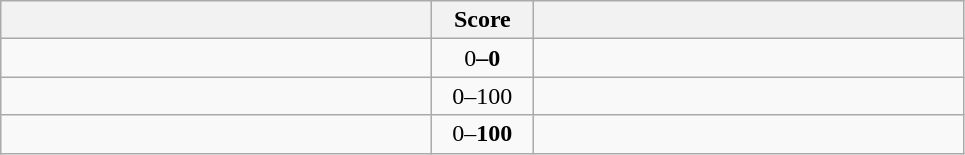<table class="wikitable" style="text-align: center;">
<tr>
<th width=280></th>
<th width=60>Score</th>
<th width=280></th>
</tr>
<tr>
<td align=left><strong></td>
<td></strong>0<strong>–0</td>
<td align=left></td>
</tr>
<tr>
<td align=left></td>
<td>0–</strong>100<strong></td>
<td align=left></strong></td>
</tr>
<tr>
<td align=left></td>
<td>0–<strong>100</strong></td>
<td align=left><strong></td>
</tr>
</table>
